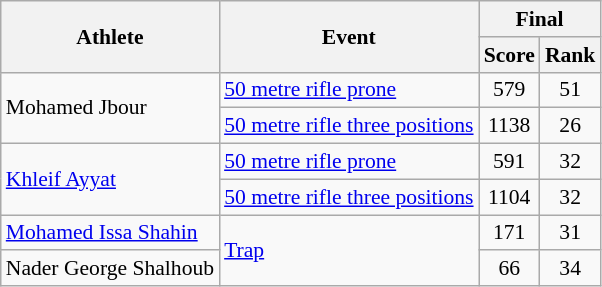<table class="wikitable" style="font-size:90%">
<tr>
<th rowspan="2">Athlete</th>
<th rowspan="2">Event</th>
<th colspan="2">Final</th>
</tr>
<tr>
<th>Score</th>
<th>Rank</th>
</tr>
<tr>
<td rowspan=2>Mohamed Jbour</td>
<td><a href='#'>50 metre rifle prone</a></td>
<td style="text-align:center;">579</td>
<td style="text-align:center;">51</td>
</tr>
<tr>
<td><a href='#'>50 metre rifle three positions</a></td>
<td style="text-align:center;">1138</td>
<td style="text-align:center;">26</td>
</tr>
<tr>
<td rowspan=2><a href='#'>Khleif Ayyat</a></td>
<td><a href='#'>50 metre rifle prone</a></td>
<td style="text-align:center;">591</td>
<td style="text-align:center;">32</td>
</tr>
<tr>
<td><a href='#'>50 metre rifle three positions</a></td>
<td style="text-align:center;">1104</td>
<td style="text-align:center;">32</td>
</tr>
<tr>
<td><a href='#'>Mohamed Issa Shahin</a></td>
<td rowspan=2><a href='#'>Trap</a></td>
<td style="text-align:center;">171</td>
<td style="text-align:center;">31</td>
</tr>
<tr>
<td>Nader George Shalhoub</td>
<td style="text-align:center;">66</td>
<td style="text-align:center;">34</td>
</tr>
</table>
